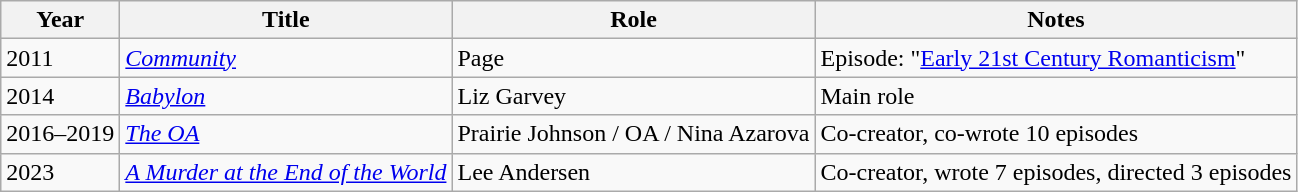<table class="wikitable sortable">
<tr>
<th>Year</th>
<th>Title</th>
<th>Role</th>
<th class="unsortable">Notes</th>
</tr>
<tr>
<td>2011</td>
<td><em><a href='#'>Community</a></em></td>
<td>Page</td>
<td>Episode: "<a href='#'>Early 21st Century Romanticism</a>"</td>
</tr>
<tr>
<td>2014</td>
<td><em><a href='#'>Babylon</a></em></td>
<td>Liz Garvey</td>
<td>Main role</td>
</tr>
<tr>
<td>2016–2019</td>
<td data-sort-value="OA, The"><em><a href='#'>The OA</a></em></td>
<td>Prairie Johnson / OA / Nina Azarova</td>
<td>Co-creator, co-wrote 10 episodes</td>
</tr>
<tr>
<td>2023</td>
<td data-sort-value="Murder at the End of the World, A"><em><a href='#'>A Murder at the End of the World</a></em></td>
<td>Lee Andersen</td>
<td>Co-creator, wrote 7 episodes, directed 3 episodes</td>
</tr>
</table>
